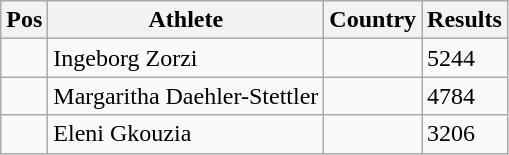<table class="wikitable">
<tr>
<th>Pos</th>
<th>Athlete</th>
<th>Country</th>
<th>Results</th>
</tr>
<tr>
<td align="center"></td>
<td>Ingeborg Zorzi</td>
<td></td>
<td>5244</td>
</tr>
<tr>
<td align="center"></td>
<td>Margaritha Daehler-Stettler</td>
<td></td>
<td>4784</td>
</tr>
<tr>
<td align="center"></td>
<td>Eleni Gkouzia</td>
<td></td>
<td>3206</td>
</tr>
</table>
